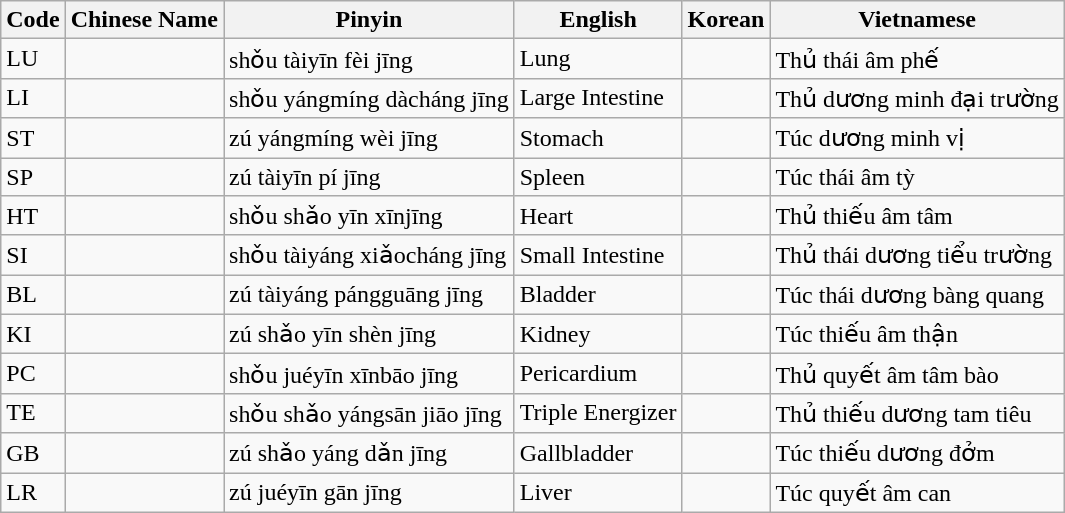<table class="wikitable">
<tr>
<th>Code</th>
<th>Chinese Name</th>
<th>Pinyin</th>
<th>English</th>
<th>Korean </th>
<th>Vietnamese</th>
</tr>
<tr>
<td>LU</td>
<td></td>
<td>shǒu tàiyīn fèi jīng</td>
<td>Lung</td>
<td></td>
<td>Thủ thái âm phế</td>
</tr>
<tr>
<td>LI</td>
<td></td>
<td>shǒu yángmíng dàcháng jīng</td>
<td>Large Intestine</td>
<td></td>
<td>Thủ dương minh đại trường</td>
</tr>
<tr>
<td>ST</td>
<td></td>
<td>zú yángmíng wèi jīng</td>
<td>Stomach</td>
<td></td>
<td>Túc dương minh vị</td>
</tr>
<tr>
<td>SP</td>
<td></td>
<td>zú tàiyīn pí jīng</td>
<td>Spleen</td>
<td></td>
<td>Túc thái âm tỳ</td>
</tr>
<tr>
<td>HT</td>
<td></td>
<td>shǒu shǎo yīn xīnjīng</td>
<td>Heart</td>
<td></td>
<td>Thủ thiếu âm tâm</td>
</tr>
<tr>
<td>SI</td>
<td></td>
<td>shǒu tàiyáng xiǎocháng jīng</td>
<td>Small Intestine</td>
<td></td>
<td>Thủ thái dương tiểu trường</td>
</tr>
<tr>
<td>BL</td>
<td></td>
<td>zú tàiyáng pángguāng jīng</td>
<td>Bladder</td>
<td></td>
<td>Túc thái dương bàng quang</td>
</tr>
<tr>
<td>KI</td>
<td></td>
<td>zú shǎo yīn shèn jīng</td>
<td>Kidney</td>
<td></td>
<td>Túc thiếu âm thận</td>
</tr>
<tr>
<td>PC</td>
<td></td>
<td>shǒu juéyīn xīnbāo jīng</td>
<td>Pericardium</td>
<td></td>
<td>Thủ quyết âm tâm bào</td>
</tr>
<tr>
<td>TE</td>
<td></td>
<td>shǒu shǎo yángsān jiāo jīng</td>
<td>Triple Energizer</td>
<td></td>
<td>Thủ thiếu dương tam tiêu</td>
</tr>
<tr>
<td>GB</td>
<td></td>
<td>zú shǎo yáng dǎn jīng</td>
<td>Gallbladder</td>
<td></td>
<td>Túc thiếu dương đởm</td>
</tr>
<tr>
<td>LR</td>
<td></td>
<td>zú juéyīn gān jīng</td>
<td>Liver</td>
<td></td>
<td>Túc quyết âm can</td>
</tr>
</table>
